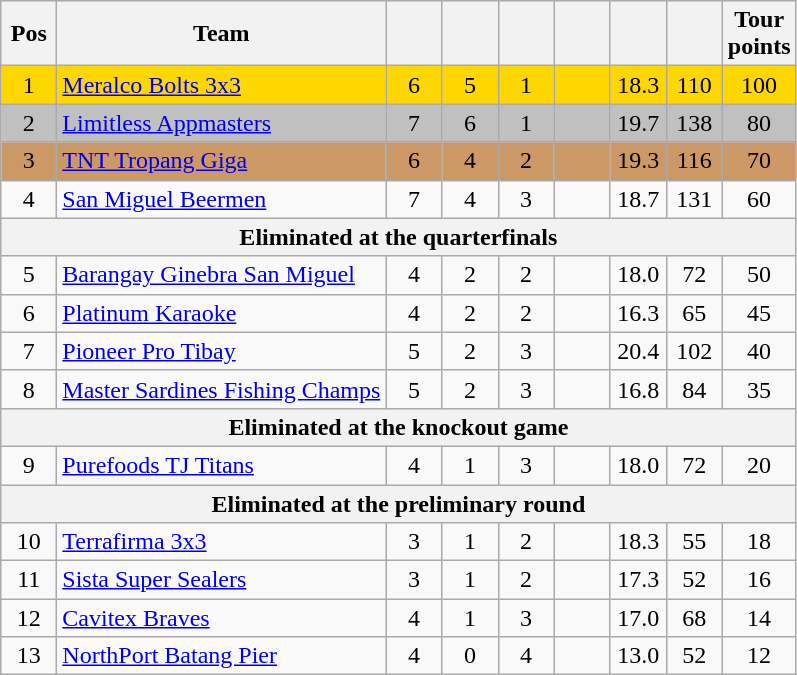<table class="wikitable" style="text-align:center">
<tr>
<th width=30>Pos</th>
<th width=180>Team</th>
<th width=30></th>
<th width=30></th>
<th width=30></th>
<th width=30></th>
<th width=30></th>
<th width=30></th>
<th width=30>Tour points</th>
</tr>
<tr bgcolor=gold>
<td>1</td>
<td align=left><a href='#'>Meralco Bolts 3x3</a></td>
<td>6</td>
<td>5</td>
<td>1</td>
<td></td>
<td>18.3</td>
<td>110</td>
<td>100</td>
</tr>
<tr bgcolor=silver>
<td>2</td>
<td align=left><a href='#'>Limitless Appmasters</a></td>
<td>7</td>
<td>6</td>
<td>1</td>
<td></td>
<td>19.7</td>
<td>138</td>
<td>80</td>
</tr>
<tr bgcolor=cc9966>
<td>3</td>
<td align=left><a href='#'>TNT Tropang Giga</a></td>
<td>6</td>
<td>4</td>
<td>2</td>
<td></td>
<td>19.3</td>
<td>116</td>
<td>70</td>
</tr>
<tr>
<td>4</td>
<td align=left><a href='#'>San Miguel Beermen</a></td>
<td>7</td>
<td>4</td>
<td>3</td>
<td></td>
<td>18.7</td>
<td>131</td>
<td>60</td>
</tr>
<tr>
<th colspan=9>Eliminated at the quarterfinals</th>
</tr>
<tr>
<td>5</td>
<td align=left><a href='#'>Barangay Ginebra San Miguel</a></td>
<td>4</td>
<td>2</td>
<td>2</td>
<td></td>
<td>18.0</td>
<td>72</td>
<td>50</td>
</tr>
<tr>
<td>6</td>
<td align=left><a href='#'>Platinum Karaoke</a></td>
<td>4</td>
<td>2</td>
<td>2</td>
<td></td>
<td>16.3</td>
<td>65</td>
<td>45</td>
</tr>
<tr>
<td>7</td>
<td align=left><a href='#'>Pioneer Pro Tibay</a></td>
<td>5</td>
<td>2</td>
<td>3</td>
<td></td>
<td>20.4</td>
<td>102</td>
<td>40</td>
</tr>
<tr>
<td>8</td>
<td nowrap align=left><a href='#'>Master Sardines Fishing Champs</a></td>
<td>5</td>
<td>2</td>
<td>3</td>
<td></td>
<td>16.8</td>
<td>84</td>
<td>35</td>
</tr>
<tr>
<th colspan=9>Eliminated at the knockout game</th>
</tr>
<tr>
<td>9</td>
<td align=left><a href='#'>Purefoods TJ Titans</a></td>
<td>4</td>
<td>1</td>
<td>3</td>
<td></td>
<td>18.0</td>
<td>72</td>
<td>20</td>
</tr>
<tr>
<th colspan=9>Eliminated at the preliminary round</th>
</tr>
<tr>
<td>10</td>
<td align=left><a href='#'>Terrafirma 3x3</a></td>
<td>3</td>
<td>1</td>
<td>2</td>
<td></td>
<td>18.3</td>
<td>55</td>
<td>18</td>
</tr>
<tr>
<td>11</td>
<td align=left><a href='#'>Sista Super Sealers</a></td>
<td>3</td>
<td>1</td>
<td>2</td>
<td></td>
<td>17.3</td>
<td>52</td>
<td>16</td>
</tr>
<tr>
<td>12</td>
<td align=left><a href='#'>Cavitex Braves</a></td>
<td>4</td>
<td>1</td>
<td>3</td>
<td></td>
<td>17.0</td>
<td>68</td>
<td>14</td>
</tr>
<tr>
<td>13</td>
<td align=left><a href='#'>NorthPort Batang Pier</a></td>
<td>4</td>
<td>0</td>
<td>4</td>
<td></td>
<td>13.0</td>
<td>52</td>
<td>12</td>
</tr>
</table>
